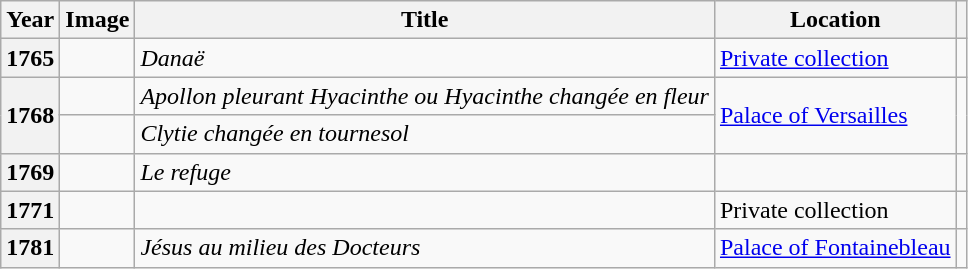<table class="wikitable plainrowheaders sortable">
<tr>
<th scope="col">Year</th>
<th scope="col" class="unsortable">Image</th>
<th scope="col">Title</th>
<th scope="col">Location</th>
<th scope="col" class="unsortable"></th>
</tr>
<tr>
<th scope="row">1765</th>
<td></td>
<td><em>Danaë</em></td>
<td><a href='#'>Private collection</a></td>
<td style="text-align:center"></td>
</tr>
<tr>
<th scope="row" rowspan="2">1768</th>
<td></td>
<td><em>Apollon pleurant Hyacinthe ou Hyacinthe changée en fleur</em></td>
<td rowspan="2"><a href='#'>Palace of Versailles</a></td>
<td rowspan="2" style="text-align:center"></td>
</tr>
<tr>
<td></td>
<td><em>Clytie changée en tournesol</em></td>
</tr>
<tr>
<th scope="row">1769</th>
<td></td>
<td><em>Le refuge</em></td>
<td></td>
<td></td>
</tr>
<tr>
<th scope="row">1771</th>
<td></td>
<td></td>
<td>Private collection</td>
<td></td>
</tr>
<tr>
<th scope="row">1781</th>
<td></td>
<td><em>Jésus au milieu des Docteurs</em></td>
<td><a href='#'>Palace of Fontainebleau</a></td>
<td style="text-align:center"></td>
</tr>
</table>
